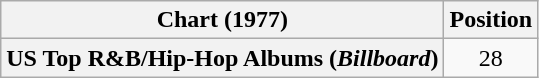<table class="wikitable plainrowheaders" style="text-align:center">
<tr>
<th scope="col">Chart (1977)</th>
<th scope="col">Position</th>
</tr>
<tr>
<th scope="row">US Top R&B/Hip-Hop Albums (<em>Billboard</em>)</th>
<td>28</td>
</tr>
</table>
